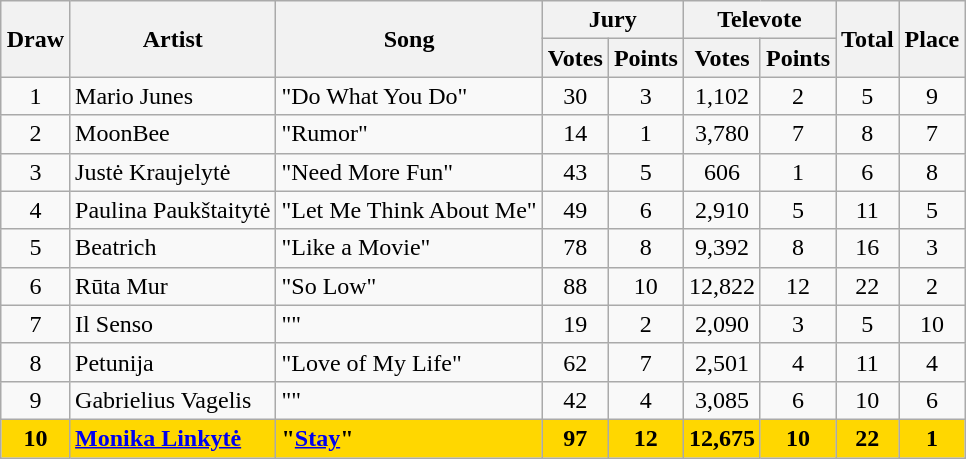<table class="sortable wikitable" style="margin: 1em auto 1em auto; text-align:center">
<tr>
<th rowspan="2">Draw</th>
<th rowspan="2">Artist</th>
<th rowspan="2">Song</th>
<th colspan="2">Jury</th>
<th colspan="2">Televote</th>
<th rowspan="2">Total</th>
<th rowspan="2">Place</th>
</tr>
<tr>
<th>Votes</th>
<th>Points</th>
<th>Votes</th>
<th>Points</th>
</tr>
<tr>
<td>1</td>
<td align="left">Mario Junes</td>
<td align="left">"Do What You Do"</td>
<td>30</td>
<td>3</td>
<td>1,102</td>
<td>2</td>
<td>5</td>
<td>9</td>
</tr>
<tr>
<td>2</td>
<td align="left">MoonBee</td>
<td align="left">"Rumor"</td>
<td>14</td>
<td>1</td>
<td>3,780</td>
<td>7</td>
<td>8</td>
<td>7</td>
</tr>
<tr>
<td>3</td>
<td align="left">Justė Kraujelytė</td>
<td align="left">"Need More Fun"</td>
<td>43</td>
<td>5</td>
<td>606</td>
<td>1</td>
<td>6</td>
<td>8</td>
</tr>
<tr>
<td>4</td>
<td align="left">Paulina Paukštaitytė</td>
<td align="left">"Let Me Think About Me"</td>
<td>49</td>
<td>6</td>
<td>2,910</td>
<td>5</td>
<td>11</td>
<td>5</td>
</tr>
<tr>
<td>5</td>
<td align="left">Beatrich</td>
<td align="left">"Like a Movie"</td>
<td>78</td>
<td>8</td>
<td>9,392</td>
<td>8</td>
<td>16</td>
<td>3</td>
</tr>
<tr>
<td>6</td>
<td align="left">Rūta Mur</td>
<td align="left">"So Low"</td>
<td>88</td>
<td>10</td>
<td>12,822</td>
<td>12</td>
<td>22</td>
<td>2</td>
</tr>
<tr>
<td>7</td>
<td align="left">Il Senso</td>
<td align="left">""</td>
<td>19</td>
<td>2</td>
<td>2,090</td>
<td>3</td>
<td>5</td>
<td>10</td>
</tr>
<tr>
<td>8</td>
<td align="left">Petunija</td>
<td align="left">"Love of My Life"</td>
<td>62</td>
<td>7</td>
<td>2,501</td>
<td>4</td>
<td>11</td>
<td>4</td>
</tr>
<tr>
<td>9</td>
<td align="left">Gabrielius Vagelis</td>
<td align="left">""</td>
<td>42</td>
<td>4</td>
<td>3,085</td>
<td>6</td>
<td>10</td>
<td>6</td>
</tr>
<tr style="font-weight:bold; background:gold;">
<td>10</td>
<td align="left"><a href='#'>Monika Linkytė</a></td>
<td align="left">"<a href='#'>Stay</a>"</td>
<td>97</td>
<td>12</td>
<td>12,675</td>
<td>10</td>
<td>22</td>
<td>1</td>
</tr>
</table>
